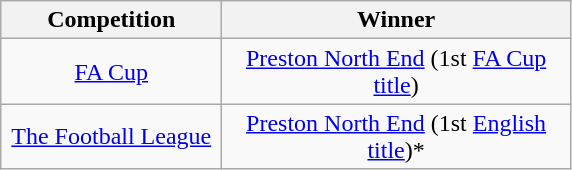<table class="wikitable" style="text-align:center">
<tr>
<th width=140>Competition</th>
<th width=225>Winner</th>
</tr>
<tr>
<td><a href='#'>FA Cup</a></td>
<td><a href='#'>Preston North End</a> (1st <a href='#'>FA Cup title</a>)</td>
</tr>
<tr>
<td><a href='#'>The Football League</a></td>
<td><a href='#'>Preston North End</a> (1st <a href='#'>English title</a>)*</td>
</tr>
</table>
